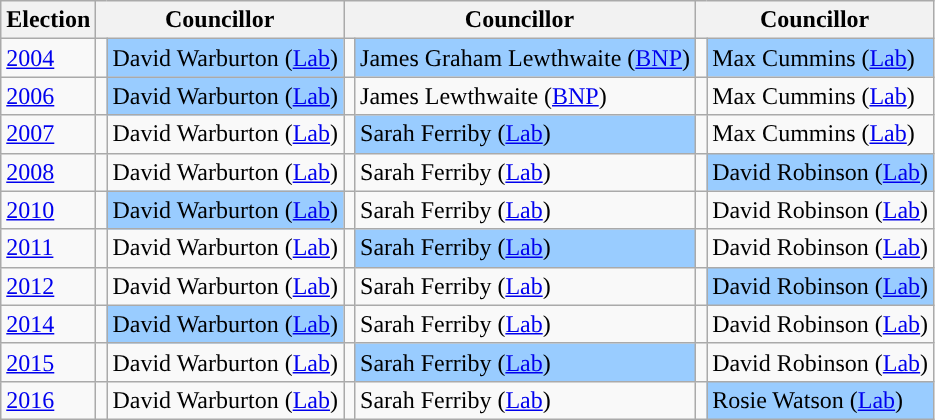<table class="wikitable">
<tr>
<th>Election</th>
<th colspan="2">Councillor</th>
<th colspan="2">Councillor</th>
<th colspan="2">Councillor</th>
</tr>
<tr>
<td><a href='#'>2004</a></td>
<td style="background-color: "></td>
<td bgcolor="#99CCFF">David Warburton (<a href='#'>Lab</a>)</td>
<td style="background-color: "></td>
<td bgcolor="#99CCFF">James Graham Lewthwaite (<a href='#'>BNP</a>)</td>
<td style="background-color: "></td>
<td bgcolor="#99CCFF">Max Cummins (<a href='#'>Lab</a>)</td>
</tr>
<tr>
<td><a href='#'>2006</a></td>
<td style="background-color: "></td>
<td bgcolor="#99CCFF">David Warburton (<a href='#'>Lab</a>)</td>
<td style="background-color: "></td>
<td>James Lewthwaite (<a href='#'>BNP</a>)</td>
<td style="background-color: "></td>
<td>Max Cummins (<a href='#'>Lab</a>)</td>
</tr>
<tr>
<td><a href='#'>2007</a></td>
<td style="background-color: "></td>
<td>David Warburton (<a href='#'>Lab</a>)</td>
<td style="background-color: "></td>
<td bgcolor="#99CCFF">Sarah Ferriby (<a href='#'>Lab</a>)</td>
<td style="background-color: "></td>
<td>Max Cummins (<a href='#'>Lab</a>)</td>
</tr>
<tr>
<td><a href='#'>2008</a></td>
<td style="background-color: "></td>
<td>David Warburton (<a href='#'>Lab</a>)</td>
<td style="background-color: "></td>
<td>Sarah Ferriby (<a href='#'>Lab</a>)</td>
<td style="background-color: "></td>
<td bgcolor="#99CCFF">David Robinson (<a href='#'>Lab</a>)</td>
</tr>
<tr>
<td><a href='#'>2010</a></td>
<td style="background-color: "></td>
<td bgcolor="#99CCFF">David Warburton (<a href='#'>Lab</a>)</td>
<td style="background-color: "></td>
<td>Sarah Ferriby (<a href='#'>Lab</a>)</td>
<td style="background-color: "></td>
<td>David Robinson (<a href='#'>Lab</a>)</td>
</tr>
<tr>
<td><a href='#'>2011</a></td>
<td style="background-color: "></td>
<td>David Warburton (<a href='#'>Lab</a>)</td>
<td style="background-color: "></td>
<td bgcolor="#99CCFF">Sarah Ferriby (<a href='#'>Lab</a>)</td>
<td style="background-color: "></td>
<td>David Robinson (<a href='#'>Lab</a>)</td>
</tr>
<tr>
<td><a href='#'>2012</a></td>
<td style="background-color: "></td>
<td>David Warburton (<a href='#'>Lab</a>)</td>
<td style="background-color: "></td>
<td>Sarah Ferriby (<a href='#'>Lab</a>)</td>
<td style="background-color: "></td>
<td bgcolor="#99CCFF">David Robinson (<a href='#'>Lab</a>)</td>
</tr>
<tr>
<td><a href='#'>2014</a></td>
<td style="background-color: "></td>
<td bgcolor="#99CCFF">David Warburton (<a href='#'>Lab</a>)</td>
<td style="background-color: "></td>
<td>Sarah Ferriby (<a href='#'>Lab</a>)</td>
<td style="background-color: "></td>
<td>David Robinson (<a href='#'>Lab</a>)</td>
</tr>
<tr>
<td><a href='#'>2015</a></td>
<td style="background-color: "></td>
<td>David Warburton (<a href='#'>Lab</a>)</td>
<td style="background-color: "></td>
<td bgcolor="#99CCFF">Sarah Ferriby (<a href='#'>Lab</a>)</td>
<td style="background-color: "></td>
<td>David Robinson (<a href='#'>Lab</a>)</td>
</tr>
<tr>
<td><a href='#'>2016</a></td>
<td style="background-color: "></td>
<td>David Warburton (<a href='#'>Lab</a>)</td>
<td style="background-color: "></td>
<td>Sarah Ferriby (<a href='#'>Lab</a>)</td>
<td style="background-color: "></td>
<td bgcolor="#99CCFF">Rosie Watson (<a href='#'>Lab</a>)</td>
</tr>
</table>
